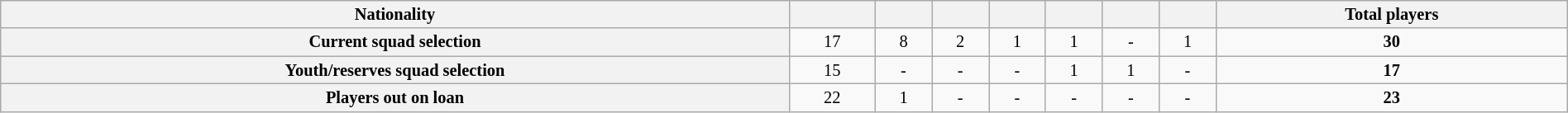<table class="wikitable" style="width:100%; font-size:85%;">
<tr valign=top>
<th align=center>Nationality</th>
<th align=center></th>
<th align=center></th>
<th align=center></th>
<th align=center></th>
<th align=center></th>
<th align=center></th>
<th align=center></th>
<th align=center>Total players</th>
</tr>
<tr>
<th align=center>Current squad selection</th>
<td align=center>17</td>
<td align=center>8</td>
<td align=center>2</td>
<td align=center>1</td>
<td align=center>1</td>
<td align=center>-</td>
<td align=center>1</td>
<td align=center><strong>30</strong></td>
</tr>
<tr>
<th align=center>Youth/reserves squad selection</th>
<td align=center>15</td>
<td align=center>-</td>
<td align=center>-</td>
<td align=center>-</td>
<td align=center>1</td>
<td align=center>1</td>
<td align=center>-</td>
<td align=center><strong>17</strong></td>
</tr>
<tr>
<th align=center>Players out on loan</th>
<td align=center>22</td>
<td align=center>1</td>
<td align=center>-</td>
<td align=center>-</td>
<td align=center>-</td>
<td align=center>-</td>
<td align=center>-</td>
<td align=center><strong>23</strong></td>
</tr>
</table>
